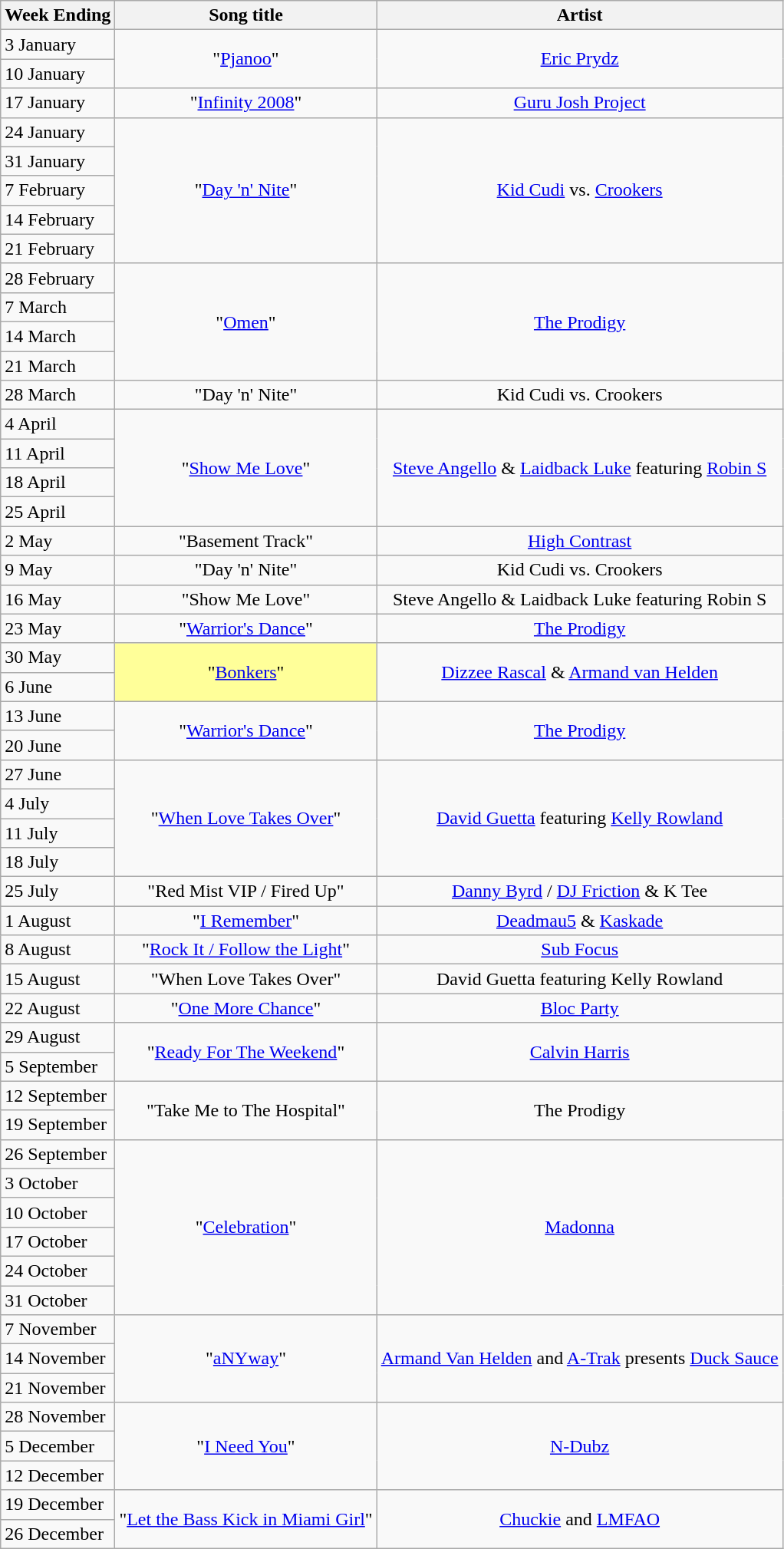<table class="wikitable sortable toccolours" style="font-size:100%; text-align:left;">
<tr>
<th>Week Ending</th>
<th>Song title</th>
<th>Artist</th>
</tr>
<tr>
<td>3 January</td>
<td align=center rowspan=2>"<a href='#'>Pjanoo</a>"</td>
<td align=center rowspan=2><a href='#'>Eric Prydz</a></td>
</tr>
<tr>
<td>10 January</td>
</tr>
<tr>
<td>17 January</td>
<td align=center>"<a href='#'>Infinity 2008</a>"</td>
<td align=center><a href='#'>Guru Josh Project</a></td>
</tr>
<tr>
<td>24 January</td>
<td align=center rowspan=5>"<a href='#'>Day 'n' Nite</a>"</td>
<td align=center rowspan=5><a href='#'>Kid Cudi</a> vs. <a href='#'>Crookers</a></td>
</tr>
<tr>
<td>31 January</td>
</tr>
<tr>
<td>7 February</td>
</tr>
<tr>
<td>14 February</td>
</tr>
<tr>
<td>21 February</td>
</tr>
<tr>
<td>28 February</td>
<td align=center rowspan=4>"<a href='#'>Omen</a>"</td>
<td align=center rowspan=4><a href='#'>The Prodigy</a></td>
</tr>
<tr>
<td>7 March</td>
</tr>
<tr>
<td>14 March</td>
</tr>
<tr>
<td>21 March</td>
</tr>
<tr>
<td>28 March</td>
<td align=center>"Day 'n' Nite"</td>
<td align=center>Kid Cudi vs. Crookers</td>
</tr>
<tr>
<td>4 April</td>
<td align=center rowspan=4>"<a href='#'>Show Me Love</a>"</td>
<td align=center rowspan=4><a href='#'>Steve Angello</a> & <a href='#'>Laidback Luke</a> featuring <a href='#'>Robin S</a></td>
</tr>
<tr>
<td>11 April</td>
</tr>
<tr>
<td>18 April</td>
</tr>
<tr>
<td>25 April</td>
</tr>
<tr>
<td>2 May</td>
<td align=center>"Basement Track"</td>
<td align=center><a href='#'>High Contrast</a></td>
</tr>
<tr>
<td>9 May</td>
<td align=center>"Day 'n' Nite"</td>
<td align=center>Kid Cudi vs. Crookers</td>
</tr>
<tr>
<td>16 May</td>
<td align=center>"Show Me Love"</td>
<td align=center>Steve Angello & Laidback Luke featuring Robin S</td>
</tr>
<tr>
<td>23 May</td>
<td align=center>"<a href='#'>Warrior's Dance</a>"</td>
<td align=center><a href='#'>The Prodigy</a></td>
</tr>
<tr>
<td>30 May</td>
<td align=center rowspan=2 bgcolor=#FFFF99>"<a href='#'>Bonkers</a>" </td>
<td align=center rowspan=2><a href='#'>Dizzee Rascal</a> & <a href='#'>Armand van Helden</a></td>
</tr>
<tr>
<td>6 June</td>
</tr>
<tr>
<td>13 June</td>
<td align=center rowspan=2>"<a href='#'>Warrior's Dance</a>"</td>
<td align=center rowspan=2><a href='#'>The Prodigy</a></td>
</tr>
<tr>
<td>20 June</td>
</tr>
<tr>
<td>27 June</td>
<td align=center rowspan=4>"<a href='#'>When Love Takes Over</a>"</td>
<td align=center rowspan=4><a href='#'>David Guetta</a> featuring <a href='#'>Kelly Rowland</a></td>
</tr>
<tr>
<td>4 July</td>
</tr>
<tr>
<td>11 July</td>
</tr>
<tr>
<td>18 July</td>
</tr>
<tr>
<td>25 July</td>
<td align=center>"Red Mist VIP / Fired Up"</td>
<td align=center><a href='#'>Danny Byrd</a> / <a href='#'>DJ Friction</a> & K Tee</td>
</tr>
<tr>
<td>1 August</td>
<td align=center>"<a href='#'>I Remember</a>"</td>
<td align=center><a href='#'>Deadmau5</a> & <a href='#'>Kaskade</a></td>
</tr>
<tr>
<td>8 August</td>
<td align=center>"<a href='#'>Rock It / Follow the Light</a>"</td>
<td align=center><a href='#'>Sub Focus</a></td>
</tr>
<tr>
<td>15 August</td>
<td align=center>"When Love Takes Over"</td>
<td align=center>David Guetta featuring Kelly Rowland</td>
</tr>
<tr>
<td>22 August</td>
<td align=center>"<a href='#'>One More Chance</a>"</td>
<td align=center><a href='#'>Bloc Party</a></td>
</tr>
<tr>
<td>29 August</td>
<td align=center rowspan=2>"<a href='#'>Ready For The Weekend</a>"</td>
<td align=center rowspan=2><a href='#'>Calvin Harris</a></td>
</tr>
<tr>
<td>5 September</td>
</tr>
<tr>
<td>12 September</td>
<td align=center rowspan=2>"Take Me to The Hospital"</td>
<td align=center rowspan=2>The Prodigy</td>
</tr>
<tr>
<td>19 September</td>
</tr>
<tr>
<td>26 September</td>
<td align=center rowspan=6>"<a href='#'>Celebration</a>"</td>
<td align=center rowspan=6><a href='#'>Madonna</a></td>
</tr>
<tr>
<td>3 October</td>
</tr>
<tr>
<td>10 October</td>
</tr>
<tr>
<td>17 October</td>
</tr>
<tr>
<td>24 October</td>
</tr>
<tr>
<td>31 October</td>
</tr>
<tr>
<td>7 November</td>
<td align=center rowspan=3>"<a href='#'>aNYway</a>"</td>
<td align=center rowspan=3><a href='#'>Armand Van Helden</a> and <a href='#'>A-Trak</a> presents <a href='#'>Duck Sauce</a></td>
</tr>
<tr>
<td>14 November</td>
</tr>
<tr>
<td>21 November</td>
</tr>
<tr>
<td>28 November</td>
<td align=center rowspan=3>"<a href='#'>I Need You</a>"</td>
<td align=center rowspan=3><a href='#'>N-Dubz</a></td>
</tr>
<tr>
<td>5 December</td>
</tr>
<tr>
<td>12 December</td>
</tr>
<tr>
<td>19 December</td>
<td align=center rowspan=3>"<a href='#'>Let the Bass Kick in Miami Girl</a>"</td>
<td align=center rowspan=3><a href='#'>Chuckie</a> and <a href='#'>LMFAO</a></td>
</tr>
<tr>
<td>26 December</td>
</tr>
</table>
